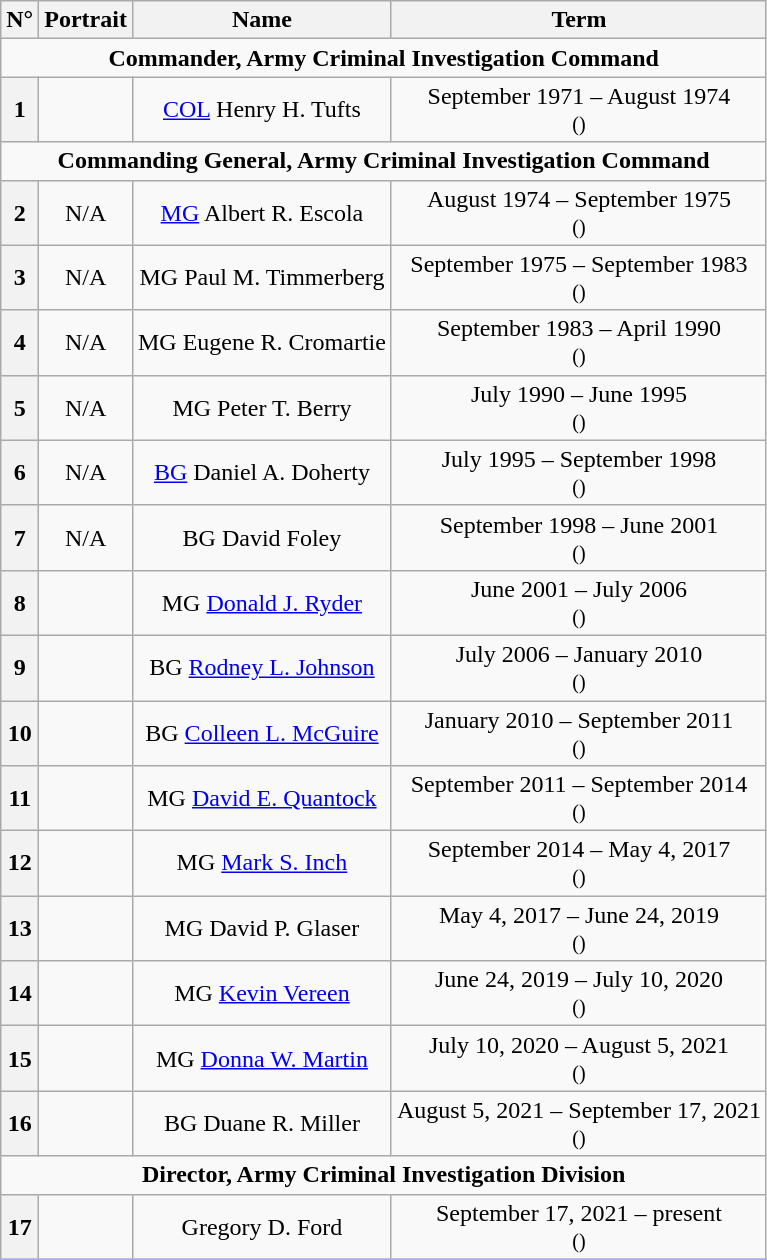<table class="wikitable" style="text-align:center; border:1px #AAAAFF solid">
<tr>
<th>N°</th>
<th>Portrait</th>
<th>Name</th>
<th>Term</th>
</tr>
<tr>
<td style="text-align:center;" colspan=4><strong>Commander, Army Criminal Investigation Command</strong></td>
</tr>
<tr>
<th>1</th>
<td></td>
<td><a href='#'>COL</a> Henry H. Tufts</td>
<td>September 1971 – August 1974<br><small>()</small></td>
</tr>
<tr>
<td style="text-align:center;" colspan=4><strong>Commanding General, Army Criminal Investigation Command</strong></td>
</tr>
<tr>
<th>2</th>
<td>N/A</td>
<td><a href='#'>MG</a> Albert R. Escola</td>
<td>August 1974 – September 1975<br><small>()</small></td>
</tr>
<tr>
<th>3</th>
<td>N/A</td>
<td>MG Paul M. Timmerberg</td>
<td>September 1975 – September 1983<br><small>()</small></td>
</tr>
<tr>
<th>4</th>
<td>N/A</td>
<td>MG Eugene R. Cromartie</td>
<td>September 1983 – April 1990<br><small>()</small></td>
</tr>
<tr>
<th>5</th>
<td>N/A</td>
<td>MG Peter T. Berry</td>
<td>July 1990 – June 1995<br><small>()</small></td>
</tr>
<tr>
<th>6</th>
<td>N/A</td>
<td><a href='#'>BG</a> Daniel A. Doherty</td>
<td>July 1995 – September 1998<br><small>()</small></td>
</tr>
<tr>
<th>7</th>
<td>N/A</td>
<td>BG David Foley</td>
<td>September 1998 – June 2001<br><small>()</small></td>
</tr>
<tr>
<th>8</th>
<td></td>
<td>MG <a href='#'>Donald J. Ryder</a></td>
<td>June 2001 – July 2006<br><small>()</small></td>
</tr>
<tr>
<th>9</th>
<td></td>
<td>BG <a href='#'>Rodney L. Johnson</a></td>
<td>July 2006 – January 2010<br><small>()</small></td>
</tr>
<tr>
<th>10</th>
<td></td>
<td>BG <a href='#'>Colleen L. McGuire</a></td>
<td>January 2010 – September 2011<br><small>()</small></td>
</tr>
<tr>
<th>11</th>
<td></td>
<td>MG <a href='#'>David E. Quantock</a></td>
<td>September 2011 – September 2014<br><small>()</small></td>
</tr>
<tr>
<th>12</th>
<td></td>
<td>MG <a href='#'>Mark S. Inch</a></td>
<td>September 2014 – May 4, 2017<br><small>()</small></td>
</tr>
<tr>
<th>13</th>
<td></td>
<td>MG David P. Glaser</td>
<td>May 4, 2017 – June 24, 2019<br><small>()</small></td>
</tr>
<tr>
<th>14</th>
<td></td>
<td>MG <a href='#'>Kevin Vereen</a></td>
<td>June 24, 2019 – July 10, 2020<br><small>()</small></td>
</tr>
<tr>
<th>15</th>
<td></td>
<td>MG <a href='#'>Donna W. Martin</a></td>
<td>July 10, 2020 – August 5, 2021<br><small>()</small></td>
</tr>
<tr>
<th>16</th>
<td></td>
<td>BG Duane R. Miller</td>
<td>August 5, 2021 – September 17, 2021<br><small>()</small></td>
</tr>
<tr>
<td style="text-align:center;" colspan=4><strong>Director, Army Criminal Investigation Division</strong></td>
</tr>
<tr>
<th>17</th>
<td></td>
<td>Gregory D. Ford</td>
<td>September 17, 2021 – present<br><small>()</small></td>
</tr>
<tr>
</tr>
</table>
